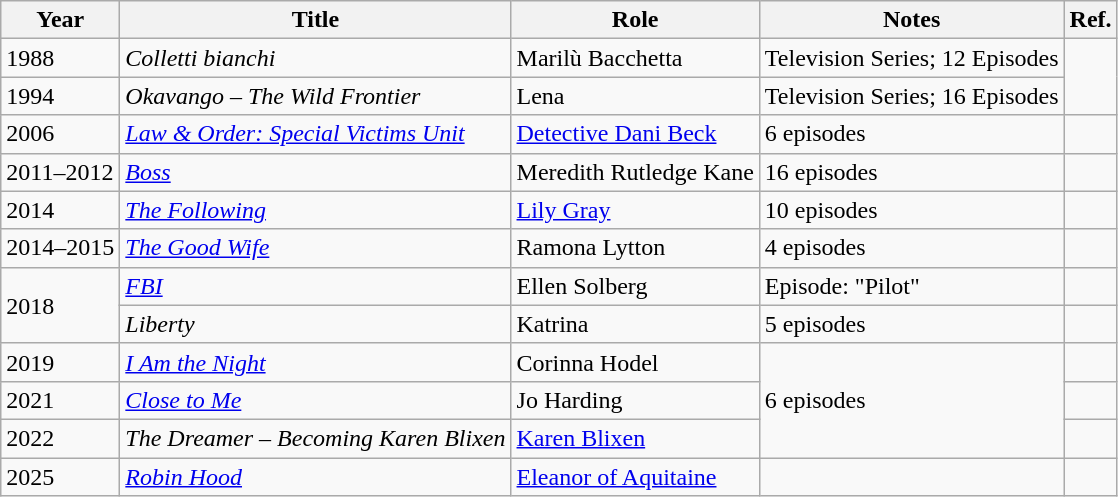<table class="wikitable sortable">
<tr>
<th>Year</th>
<th>Title</th>
<th>Role</th>
<th class="unsortable">Notes</th>
<th>Ref.</th>
</tr>
<tr>
<td>1988</td>
<td><em>Colletti bianchi</em></td>
<td>Marilù Bacchetta</td>
<td>Television Series; 12 Episodes</td>
</tr>
<tr>
<td>1994</td>
<td><em>Okavango – The Wild Frontier</em></td>
<td>Lena</td>
<td>Television Series; 16 Episodes</td>
</tr>
<tr>
<td>2006</td>
<td><em><a href='#'>Law & Order: Special Victims Unit</a></em></td>
<td><a href='#'>Detective Dani Beck</a></td>
<td>6 episodes</td>
<td></td>
</tr>
<tr>
<td>2011–2012</td>
<td><em><a href='#'>Boss</a></em></td>
<td>Meredith Rutledge Kane</td>
<td>16 episodes</td>
<td></td>
</tr>
<tr>
<td>2014</td>
<td><em><a href='#'>The Following</a></em></td>
<td><a href='#'>Lily Gray</a></td>
<td>10 episodes</td>
<td></td>
</tr>
<tr>
<td>2014–2015</td>
<td><em><a href='#'>The Good Wife</a></em></td>
<td>Ramona Lytton</td>
<td>4 episodes</td>
<td></td>
</tr>
<tr>
<td rowspan=2>2018</td>
<td><em><a href='#'>FBI</a></em></td>
<td>Ellen Solberg</td>
<td>Episode: "Pilot"</td>
<td></td>
</tr>
<tr>
<td><em>Liberty</em></td>
<td>Katrina</td>
<td>5 episodes</td>
<td></td>
</tr>
<tr>
<td>2019</td>
<td><em><a href='#'>I Am the Night</a></em></td>
<td>Corinna Hodel</td>
<td rowspan=3>6 episodes</td>
<td></td>
</tr>
<tr>
<td>2021</td>
<td><em><a href='#'>Close to Me</a></em></td>
<td>Jo Harding</td>
<td></td>
</tr>
<tr>
<td>2022</td>
<td><em>The Dreamer – Becoming Karen Blixen</em></td>
<td><a href='#'>Karen Blixen</a></td>
<td></td>
</tr>
<tr>
<td>2025</td>
<td><em><a href='#'>Robin Hood</a></em></td>
<td><a href='#'>Eleanor of Aquitaine</a></td>
<td></td>
</tr>
</table>
